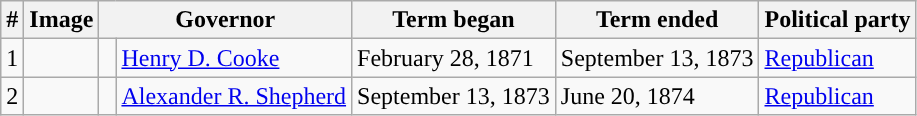<table class="wikitable">
<tr>
<th>#</th>
<th>Image</th>
<th colspan="2">Governor</th>
<th>Term began</th>
<th>Term ended</th>
<th>Political party</th>
</tr>
<tr>
<td>1</td>
<td></td>
<td style="background: "> </td>
<td><a href='#'>Henry D. Cooke</a></td>
<td>February 28, 1871</td>
<td>September 13, 1873</td>
<td><a href='#'>Republican</a></td>
</tr>
<tr>
<td>2</td>
<td></td>
<td style="background: "> </td>
<td><a href='#'>Alexander R. Shepherd</a></td>
<td>September 13, 1873</td>
<td>June 20, 1874</td>
<td><a href='#'>Republican</a></td>
</tr>
</table>
